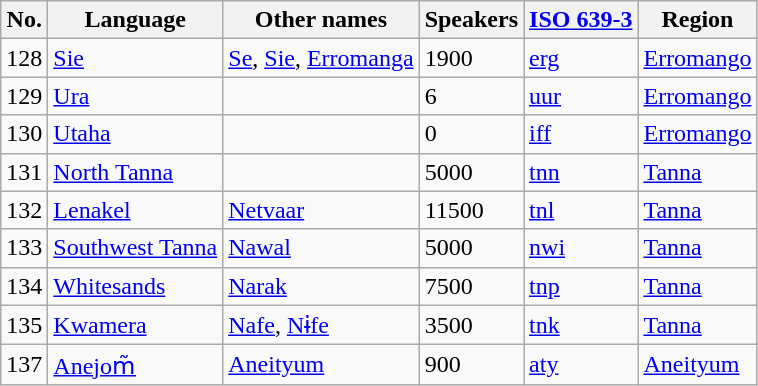<table class="wikitable sortable">
<tr>
<th>No.</th>
<th>Language</th>
<th>Other names</th>
<th>Speakers</th>
<th><a href='#'>ISO 639-3</a></th>
<th>Region</th>
</tr>
<tr>
<td>128</td>
<td><a href='#'>Sie</a></td>
<td><a href='#'>Se</a>, <a href='#'>Sie</a>, <a href='#'>Erromanga</a></td>
<td>1900</td>
<td><a href='#'>erg</a></td>
<td><a href='#'>Erromango</a></td>
</tr>
<tr>
<td>129</td>
<td><a href='#'>Ura</a></td>
<td></td>
<td>6</td>
<td><a href='#'>uur</a></td>
<td><a href='#'>Erromango</a></td>
</tr>
<tr>
<td>130</td>
<td><a href='#'>Utaha</a></td>
<td></td>
<td>0</td>
<td><a href='#'>iff</a></td>
<td><a href='#'>Erromango</a></td>
</tr>
<tr>
<td>131</td>
<td><a href='#'>North Tanna</a></td>
<td></td>
<td>5000</td>
<td><a href='#'>tnn</a></td>
<td><a href='#'>Tanna</a></td>
</tr>
<tr>
<td>132</td>
<td><a href='#'>Lenakel</a></td>
<td><a href='#'>Netvaar</a></td>
<td>11500</td>
<td><a href='#'>tnl</a></td>
<td><a href='#'>Tanna</a></td>
</tr>
<tr>
<td>133</td>
<td><a href='#'>Southwest Tanna</a></td>
<td><a href='#'>Nawal</a></td>
<td>5000</td>
<td><a href='#'>nwi</a></td>
<td><a href='#'>Tanna</a></td>
</tr>
<tr>
<td>134</td>
<td><a href='#'>Whitesands</a></td>
<td><a href='#'>Narak</a></td>
<td>7500</td>
<td><a href='#'>tnp</a></td>
<td><a href='#'>Tanna</a></td>
</tr>
<tr>
<td>135</td>
<td><a href='#'>Kwamera</a></td>
<td><a href='#'>Nafe</a>, <a href='#'>Nɨfe</a></td>
<td>3500</td>
<td><a href='#'>tnk</a></td>
<td><a href='#'>Tanna</a></td>
</tr>
<tr>
<td>137</td>
<td><a href='#'>Anejom̃</a></td>
<td><a href='#'>Aneityum</a></td>
<td>900</td>
<td><a href='#'>aty</a></td>
<td><a href='#'>Aneityum</a></td>
</tr>
</table>
